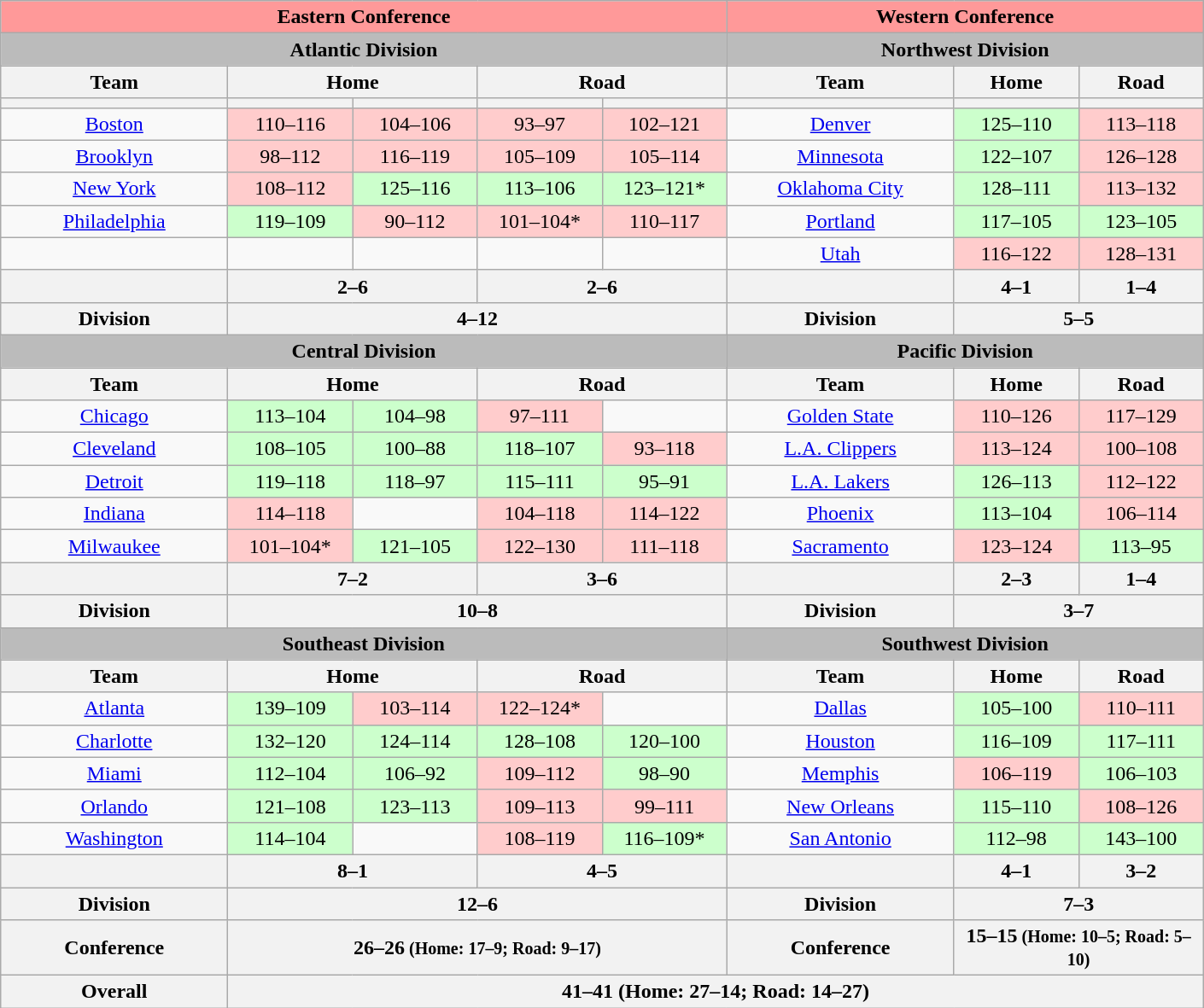<table class="wikitable" style="font-size: 100%; text-align:center;">
<tr>
<th colspan="5" style="background:#FF9999;">Eastern Conference</th>
<th colspan="3" style="background:#FF9999;">Western Conference</th>
</tr>
<tr>
<th colspan="5" style="background:#BBBBBB;">Atlantic Division</th>
<th colspan="3" style="background:#BBBBBB;">Northwest Division</th>
</tr>
<tr>
<th colspan="1">Team</th>
<th colspan="2">Home</th>
<th colspan="2">Road</th>
<th colspan="1">Team</th>
<th colspan="1">Home</th>
<th colspan="1">Road</th>
</tr>
<tr>
<th width=170></th>
<th width=90></th>
<th width=90></th>
<th width=90></th>
<th width=90></th>
<th width=170></th>
<th width=90></th>
<th width=90></th>
</tr>
<tr>
<td><a href='#'>Boston</a></td>
<td style="background:#fcc;">110–116</td>
<td style="background:#fcc;">104–106</td>
<td style="background:#fcc;">93–97</td>
<td style="background:#fcc;">102–121</td>
<td><a href='#'>Denver</a></td>
<td style="background:#cfc;">125–110</td>
<td style="background:#fcc;">113–118</td>
</tr>
<tr>
<td><a href='#'>Brooklyn</a></td>
<td style="background:#fcc;">98–112</td>
<td style="background:#fcc;">116–119</td>
<td style="background:#fcc;">105–109</td>
<td style="background:#fcc;">105–114</td>
<td><a href='#'>Minnesota</a></td>
<td style="background:#cfc;">122–107</td>
<td style="background:#fcc;">126–128</td>
</tr>
<tr>
<td><a href='#'>New York</a></td>
<td style="background:#fcc;">108–112</td>
<td style="background:#cfc;">125–116</td>
<td style="background:#cfc;">113–106</td>
<td style="background:#cfc;">123–121*</td>
<td><a href='#'>Oklahoma City</a></td>
<td style="background:#cfc;">128–111</td>
<td style="background:#fcc;">113–132</td>
</tr>
<tr>
<td><a href='#'>Philadelphia</a></td>
<td style="background:#cfc;">119–109</td>
<td style="background:#fcc;">90–112</td>
<td style="background:#fcc;">101–104*</td>
<td style="background:#fcc;">110–117</td>
<td><a href='#'>Portland</a></td>
<td style="background:#cfc;">117–105</td>
<td style="background:#cfc;">123–105</td>
</tr>
<tr>
<td></td>
<td></td>
<td></td>
<td></td>
<td></td>
<td><a href='#'>Utah</a></td>
<td style="background:#fcc;">116–122</td>
<td style="background:#fcc;">128–131</td>
</tr>
<tr>
<th colspan="1"></th>
<th colspan="2">2–6</th>
<th colspan="2">2–6</th>
<th colspan="1"></th>
<th colspan="1">4–1</th>
<th colspan="1">1–4</th>
</tr>
<tr>
<th colspan="1">Division</th>
<th colspan="4">4–12</th>
<th colspan="1">Division</th>
<th colspan="2">5–5</th>
</tr>
<tr>
<th colspan="5" style="background:#BBBBBB;">Central Division</th>
<th colspan="3" style="background:#BBBBBB;">Pacific Division</th>
</tr>
<tr>
<th colspan="1">Team</th>
<th colspan="2">Home</th>
<th colspan="2">Road</th>
<th colspan="1">Team</th>
<th colspan="1">Home</th>
<th colspan="1">Road</th>
</tr>
<tr>
<td><a href='#'>Chicago</a></td>
<td style="background:#cfc;">113–104</td>
<td style="background:#cfc;">104–98</td>
<td style="background:#fcc;">97–111</td>
<td style="background:#;"></td>
<td><a href='#'>Golden State</a></td>
<td style="background:#fcc;">110–126</td>
<td style="background:#fcc;">117–129</td>
</tr>
<tr>
<td><a href='#'>Cleveland</a></td>
<td style="background:#cfc;">108–105</td>
<td style="background:#cfc;">100–88</td>
<td style="background:#cfc;">118–107</td>
<td style="background:#fcc;">93–118</td>
<td><a href='#'>L.A. Clippers</a></td>
<td style="background:#fcc;">113–124</td>
<td style="background:#fcc;">100–108</td>
</tr>
<tr>
<td><a href='#'>Detroit</a></td>
<td style="background:#cfc;">119–118</td>
<td style="background:#cfc;">118–97</td>
<td style="background:#cfc;">115–111</td>
<td style="background:#cfc;">95–91</td>
<td><a href='#'>L.A. Lakers</a></td>
<td style="background:#cfc;">126–113</td>
<td style="background:#fcc;">112–122</td>
</tr>
<tr>
<td><a href='#'>Indiana</a></td>
<td style="background:#fcc;">114–118</td>
<td style="background:#;"></td>
<td style="background:#fcc;">104–118</td>
<td style="background:#fcc;">114–122</td>
<td><a href='#'>Phoenix</a></td>
<td style="background:#cfc;">113–104</td>
<td style="background:#fcc;">106–114</td>
</tr>
<tr>
<td><a href='#'>Milwaukee</a></td>
<td style="background:#fcc;">101–104*</td>
<td style="background:#cfc;">121–105</td>
<td style="background:#fcc;">122–130</td>
<td style="background:#fcc;">111–118</td>
<td><a href='#'>Sacramento</a></td>
<td style="background:#fcc;">123–124</td>
<td style="background:#cfc;">113–95</td>
</tr>
<tr>
<th colspan="1"></th>
<th colspan="2">7–2</th>
<th colspan="2">3–6</th>
<th colspan="1"></th>
<th colspan="1">2–3</th>
<th colspan="1">1–4</th>
</tr>
<tr>
<th colspan="1">Division</th>
<th colspan="4">10–8</th>
<th colspan="1">Division</th>
<th colspan="2">3–7</th>
</tr>
<tr>
<th colspan="5" style="background:#BBBBBB;">Southeast Division</th>
<th colspan="3" style="background:#BBBBBB;">Southwest Division</th>
</tr>
<tr>
<th colspan="1">Team</th>
<th colspan="2">Home</th>
<th colspan="2">Road</th>
<th colspan="1">Team</th>
<th colspan="1">Home</th>
<th colspan="1">Road</th>
</tr>
<tr>
<td><a href='#'>Atlanta</a></td>
<td style="background:#cfc;">139–109</td>
<td style="background:#fcc;">103–114</td>
<td style="background:#fcc;">122–124*</td>
<td style="background:#;"></td>
<td><a href='#'>Dallas</a></td>
<td style="background:#cfc;">105–100</td>
<td style="background:#fcc;">110–111</td>
</tr>
<tr>
<td><a href='#'>Charlotte</a></td>
<td style="background:#cfc;">132–120</td>
<td style="background:#cfc;">124–114</td>
<td style="background:#cfc;">128–108</td>
<td style="background:#cfc;">120–100</td>
<td><a href='#'>Houston</a></td>
<td style="background:#cfc;">116–109</td>
<td style="background:#cfc;">117–111</td>
</tr>
<tr>
<td><a href='#'>Miami</a></td>
<td style="background:#cfc;">112–104</td>
<td style="background:#cfc;">106–92</td>
<td style="background:#fcc;">109–112</td>
<td style="background:#cfc;">98–90</td>
<td><a href='#'>Memphis</a></td>
<td style="background:#fcc;">106–119</td>
<td style="background:#cfc;">106–103</td>
</tr>
<tr>
<td><a href='#'>Orlando</a></td>
<td style="background:#cfc;">121–108</td>
<td style="background:#cfc;">123–113</td>
<td style="background:#fcc;">109–113</td>
<td style="background:#fcc;">99–111</td>
<td><a href='#'>New Orleans</a></td>
<td style="background:#cfc;">115–110</td>
<td style="background:#fcc;">108–126</td>
</tr>
<tr>
<td><a href='#'>Washington</a></td>
<td style="background:#cfc;">114–104</td>
<td style="background:#;"></td>
<td style="background:#fcc;">108–119</td>
<td style="background:#cfc;">116–109*</td>
<td><a href='#'>San Antonio</a></td>
<td style="background:#cfc;">112–98</td>
<td style="background:#cfc;">143–100</td>
</tr>
<tr>
<th colspan="1"></th>
<th colspan="2">8–1</th>
<th colspan="2">4–5</th>
<th colspan="1"></th>
<th colspan="1">4–1</th>
<th colspan="1">3–2</th>
</tr>
<tr>
<th colspan="1">Division</th>
<th colspan="4">12–6</th>
<th colspan="1">Division</th>
<th colspan="2">7–3</th>
</tr>
<tr>
<th colspan="1">Conference</th>
<th colspan="4">26–26<small> (Home: 17–9; Road: 9–17)</small></th>
<th colspan="1">Conference</th>
<th colspan="2">15–15<small> (Home: 10–5; Road: 5–10)</small></th>
</tr>
<tr>
<th colspan="1">Overall</th>
<th colspan="7">41–41 (Home: 27–14;  Road: 14–27)</th>
</tr>
</table>
